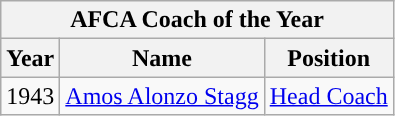<table class="wikitable">
<tr align="center">
<th colspan=5>AFCA Coach of the Year</th>
</tr>
<tr>
<th>Year</th>
<th>Name</th>
<th>Position</th>
</tr>
<tr align="center" bgcolor="">
<td>1943</td>
<td><a href='#'>Amos Alonzo Stagg</a></td>
<td><a href='#'>Head Coach</a></td>
</tr>
</table>
